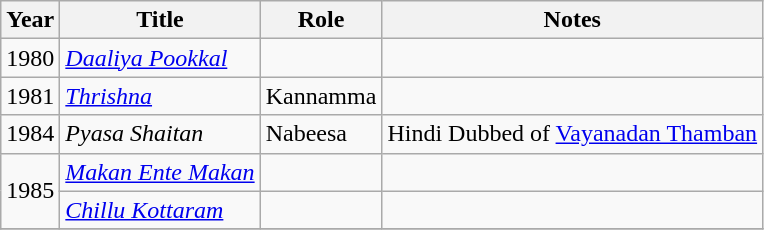<table class="wikitable sortable">
<tr>
<th scope="col">Year</th>
<th scope="col">Title</th>
<th scope="col">Role</th>
<th scope="col" class="unsortable">Notes</th>
</tr>
<tr>
<td>1980</td>
<td><em><a href='#'>Daaliya Pookkal</a></em></td>
<td></td>
<td></td>
</tr>
<tr>
<td>1981</td>
<td><em><a href='#'>Thrishna</a></em></td>
<td>Kannamma</td>
<td></td>
</tr>
<tr>
<td>1984</td>
<td><em>Pyasa Shaitan</em></td>
<td>Nabeesa</td>
<td>Hindi Dubbed of <a href='#'>Vayanadan Thamban</a></td>
</tr>
<tr>
<td rowspan=2>1985</td>
<td><em><a href='#'>Makan Ente Makan</a></em></td>
<td></td>
<td></td>
</tr>
<tr>
<td><em><a href='#'>Chillu Kottaram</a></em></td>
<td></td>
<td></td>
</tr>
<tr>
</tr>
</table>
